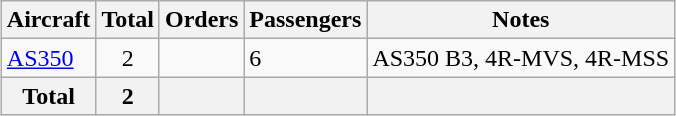<table class="wikitable" style="margin:auto">
<tr>
<th>Aircraft</th>
<th>Total</th>
<th>Orders</th>
<th>Passengers</th>
<th>Notes</th>
</tr>
<tr>
<td><a href='#'>AS350</a></td>
<td align=center>2</td>
<td></td>
<td>6</td>
<td>AS350 B3, 4R-MVS, 4R-MSS</td>
</tr>
<tr>
<th>Total</th>
<th>2</th>
<th></th>
<th></th>
<th colspan="2"></th>
</tr>
</table>
